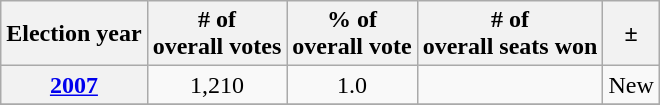<table class=wikitable style=text-align:center>
<tr>
<th>Election year</th>
<th># of<br>overall votes</th>
<th>% of<br>overall vote</th>
<th># of<br>overall seats won</th>
<th>±</th>
</tr>
<tr>
<th><a href='#'>2007</a></th>
<td>1,210</td>
<td>1.0</td>
<td></td>
<td>New</td>
</tr>
<tr>
</tr>
</table>
